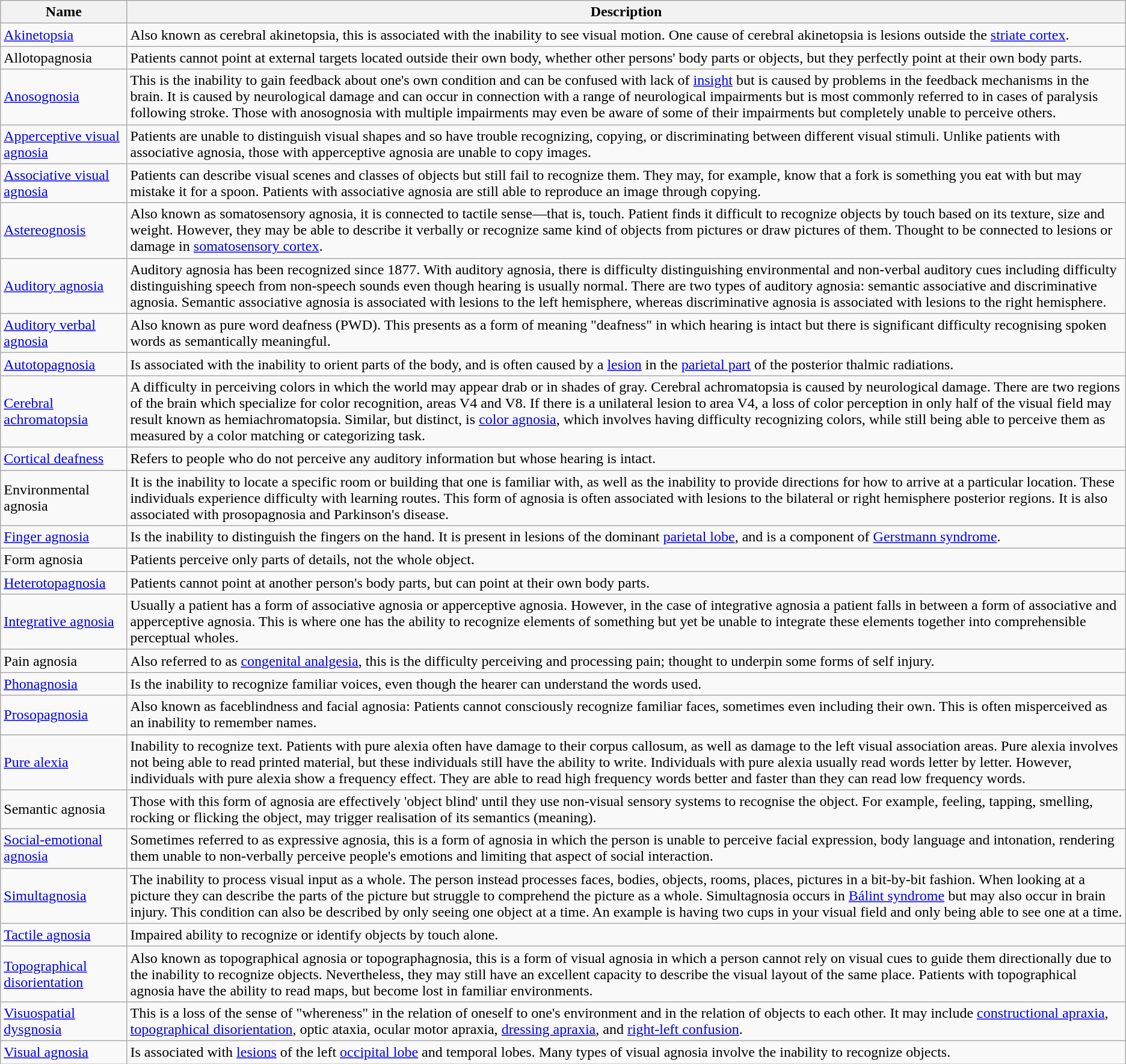<table class="wikitable">
<tr>
<th>Name</th>
<th>Description</th>
</tr>
<tr>
<td><a href='#'>Akinetopsia</a></td>
<td>Also known as cerebral akinetopsia, this is associated with the inability to see visual motion.  One cause of cerebral akinetopsia is lesions outside the <a href='#'>striate cortex</a>.</td>
</tr>
<tr>
<td>Allotopagnosia</td>
<td>Patients cannot point at external targets located outside their own body, whether other persons' body parts or objects, but they perfectly point at their own body parts.</td>
</tr>
<tr>
<td><a href='#'>Anosognosia</a></td>
<td>This is the inability to gain feedback about one's own condition and can be confused with lack of <a href='#'>insight</a> but is caused by problems in the feedback mechanisms in the brain. It is caused by neurological damage and can occur in connection with a range of neurological impairments but is most commonly referred to in cases of paralysis following stroke. Those with anosognosia with multiple impairments may even be aware of some of their impairments but completely unable to perceive others.</td>
</tr>
<tr>
<td><a href='#'>Apperceptive visual agnosia</a></td>
<td>Patients are unable to distinguish visual shapes and so have trouble recognizing, copying, or discriminating between different visual stimuli. Unlike patients with associative agnosia, those with apperceptive agnosia are unable to copy images.</td>
</tr>
<tr>
<td><a href='#'>Associative visual agnosia</a></td>
<td>Patients can describe visual scenes and classes of objects but still fail to recognize them. They may, for example, know that a fork is something you eat with but may mistake it for a spoon. Patients with associative agnosia are still able to reproduce an image through copying.</td>
</tr>
<tr>
<td><a href='#'>Astereognosis</a></td>
<td>Also known as somatosensory agnosia, it is connected to tactile sense—that is, touch. Patient finds it difficult to recognize objects by touch based on its texture, size and weight. However, they may be able to describe it verbally or recognize same kind of objects from pictures or draw pictures of them. Thought to be connected to lesions or damage in <a href='#'>somatosensory cortex</a>.</td>
</tr>
<tr>
<td><a href='#'>Auditory agnosia</a></td>
<td>Auditory agnosia has been recognized since 1877. With auditory agnosia, there is difficulty distinguishing environmental and non-verbal auditory cues including difficulty distinguishing speech from non-speech sounds even though hearing is usually normal.  There are two types of auditory agnosia: semantic associative and discriminative agnosia.  Semantic associative agnosia is associated with lesions to the left hemisphere, whereas discriminative agnosia is associated with lesions to the right hemisphere.</td>
</tr>
<tr>
<td><a href='#'>Auditory verbal agnosia</a></td>
<td>Also known as pure word deafness (PWD). This presents as a form of meaning "deafness" in which hearing is intact but there is significant difficulty recognising spoken words as semantically meaningful.</td>
</tr>
<tr>
<td><a href='#'>Autotopagnosia</a></td>
<td>Is associated with the inability to orient parts of the body, and is often caused by a <a href='#'>lesion</a> in the <a href='#'>parietal part</a> of the posterior thalmic radiations.</td>
</tr>
<tr>
<td><a href='#'>Cerebral achromatopsia</a></td>
<td>A difficulty in perceiving colors in which the world may appear drab or in shades of gray. Cerebral achromatopsia is caused by neurological damage. There are two regions of the brain which specialize for color recognition, areas V4 and V8. If there is a unilateral lesion to area V4, a loss of color perception in only half of the visual field may result known as hemiachromatopsia. Similar, but distinct, is <a href='#'>color agnosia</a>, which involves having difficulty recognizing colors, while still being able to perceive them as measured by a color matching or categorizing task.</td>
</tr>
<tr>
<td><a href='#'>Cortical deafness</a></td>
<td>Refers to people who do not perceive any auditory information but whose hearing is intact.</td>
</tr>
<tr>
<td>Environmental agnosia</td>
<td>It is the inability to locate a specific room or building that one is familiar with, as well as the inability to provide directions for how to arrive at a particular location.  These individuals experience difficulty with learning routes.  This form of agnosia is often associated with lesions to the bilateral or right hemisphere posterior regions.  It is also associated with prosopagnosia and Parkinson's disease.</td>
</tr>
<tr>
<td><a href='#'>Finger agnosia</a></td>
<td>Is the inability to distinguish the fingers on the hand. It is present in lesions of the dominant <a href='#'>parietal lobe</a>, and is a component of <a href='#'>Gerstmann syndrome</a>.</td>
</tr>
<tr>
<td>Form agnosia</td>
<td>Patients perceive only parts of details, not the whole object.</td>
</tr>
<tr>
<td><a href='#'>Heterotopagnosia</a></td>
<td>Patients cannot point at another person's body parts, but can point at their own body parts.</td>
</tr>
<tr>
<td><a href='#'>Integrative agnosia</a></td>
<td>Usually a patient has a form of associative agnosia or apperceptive agnosia.  However, in the case of integrative agnosia a patient falls in between a form of associative and apperceptive agnosia. This is where one has the ability to recognize elements of something but yet be unable to integrate these elements together into comprehensible perceptual wholes.</td>
</tr>
<tr>
<td>Pain agnosia</td>
<td>Also referred to as <a href='#'>congenital analgesia</a>, this is the difficulty perceiving and processing pain; thought to underpin some forms of self injury.</td>
</tr>
<tr>
<td><a href='#'>Phonagnosia</a></td>
<td>Is the inability to recognize familiar voices, even though the hearer can understand the words used.</td>
</tr>
<tr>
<td><a href='#'>Prosopagnosia</a></td>
<td>Also known as faceblindness and facial agnosia: Patients cannot consciously recognize familiar faces, sometimes even including their own. This is often misperceived as an inability to remember names.</td>
</tr>
<tr>
<td><a href='#'>Pure alexia</a></td>
<td>Inability to recognize text. Patients with pure alexia often have damage to their corpus callosum, as well as damage to the left visual association areas.  Pure alexia involves not being able to read printed material, but these individuals still have the ability to write.  Individuals with pure alexia usually read words letter by letter.  However, individuals with pure alexia show a frequency effect.  They are able to read high frequency words better and faster than they can read low frequency words.</td>
</tr>
<tr>
<td>Semantic agnosia</td>
<td>Those with this form of agnosia are effectively 'object blind' until they use non-visual sensory systems to recognise the object. For example, feeling, tapping, smelling, rocking or flicking the object, may trigger realisation of its semantics (meaning).</td>
</tr>
<tr>
<td><a href='#'>Social-emotional agnosia</a></td>
<td>Sometimes referred to as expressive agnosia, this is a form of agnosia in which the person is unable to perceive facial expression, body language and intonation, rendering them unable to non-verbally perceive people's emotions and limiting that aspect of social interaction.</td>
</tr>
<tr>
<td><a href='#'>Simultagnosia</a></td>
<td>The inability to process visual input as a whole.  The person instead processes faces, bodies, objects, rooms, places, pictures in a bit-by-bit fashion.  When looking at a picture they can describe the parts of the picture but struggle to comprehend the picture as a whole.  Simultagnosia occurs in <a href='#'>Bálint syndrome</a> but may also occur in brain injury. This condition can also be described by only seeing one object at a time. An example is having two cups in your visual field and only being able to see one at a time.</td>
</tr>
<tr>
<td><a href='#'>Tactile agnosia</a></td>
<td>Impaired ability to recognize or identify objects by touch alone.</td>
</tr>
<tr>
<td><a href='#'>Topographical disorientation</a></td>
<td>Also known as topographical agnosia or topographagnosia, this is a form of visual agnosia in which a person cannot rely on visual cues to guide them directionally due to the inability to recognize objects. Nevertheless, they may still have an excellent capacity to describe the visual layout of the same place. Patients with topographical agnosia have the ability to read maps, but become lost in familiar environments.</td>
</tr>
<tr>
<td><a href='#'>Visuospatial dysgnosia</a></td>
<td>This is a loss of the sense of "whereness" in the relation of oneself to one's environment and in the relation of objects to each other.  It may include <a href='#'>constructional apraxia</a>, <a href='#'>topographical disorientation</a>, optic ataxia, ocular motor apraxia, <a href='#'>dressing apraxia</a>, and <a href='#'>right-left confusion</a>.</td>
</tr>
<tr>
<td><a href='#'>Visual agnosia</a></td>
<td>Is associated with <a href='#'>lesions</a> of the left <a href='#'>occipital lobe</a> and temporal lobes. Many types of visual agnosia involve the inability to recognize objects.</td>
</tr>
</table>
